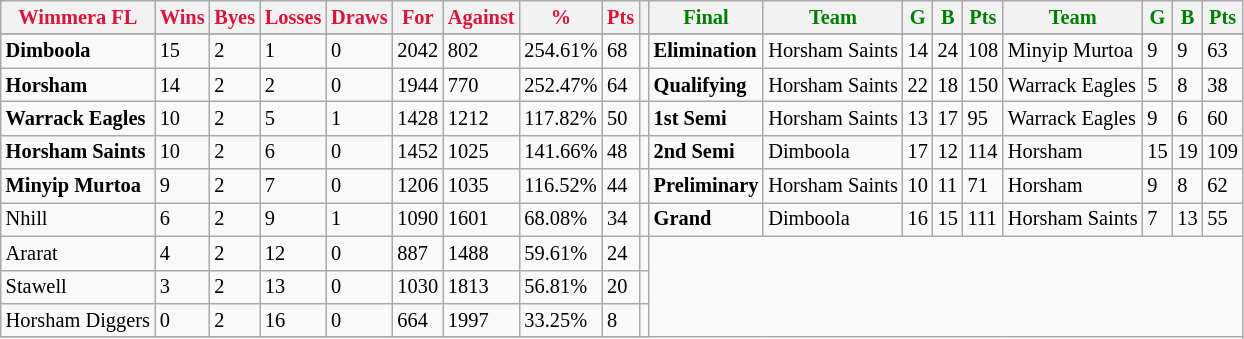<table style="font-size: 85%; text-align: left;" class="wikitable">
<tr>
<th style="color:crimson">Wimmera FL</th>
<th style="color:crimson">Wins</th>
<th style="color:crimson">Byes</th>
<th style="color:crimson">Losses</th>
<th style="color:crimson">Draws</th>
<th style="color:crimson">For</th>
<th style="color:crimson">Against</th>
<th style="color:crimson">%</th>
<th style="color:crimson">Pts</th>
<th></th>
<th style="color:green">Final</th>
<th style="color:green">Team</th>
<th style="color:green">G</th>
<th style="color:green">B</th>
<th style="color:green">Pts</th>
<th style="color:green">Team</th>
<th style="color:green">G</th>
<th style="color:green">B</th>
<th style="color:green">Pts</th>
</tr>
<tr>
</tr>
<tr>
</tr>
<tr>
<td><strong>	Dimboola	</strong></td>
<td>15</td>
<td>2</td>
<td>1</td>
<td>0</td>
<td>2042</td>
<td>802</td>
<td>254.61%</td>
<td>68</td>
<td></td>
<td><strong>Elimination</strong></td>
<td>Horsham Saints</td>
<td>14</td>
<td>24</td>
<td>108</td>
<td>Minyip Murtoa</td>
<td>9</td>
<td>9</td>
<td>63</td>
</tr>
<tr>
<td><strong>	Horsham	</strong></td>
<td>14</td>
<td>2</td>
<td>2</td>
<td>0</td>
<td>1944</td>
<td>770</td>
<td>252.47%</td>
<td>64</td>
<td></td>
<td><strong>Qualifying</strong></td>
<td>Horsham Saints</td>
<td>22</td>
<td>18</td>
<td>150</td>
<td>Warrack Eagles</td>
<td>5</td>
<td>8</td>
<td>38</td>
</tr>
<tr>
<td><strong>	Warrack Eagles	</strong></td>
<td>10</td>
<td>2</td>
<td>5</td>
<td>1</td>
<td>1428</td>
<td>1212</td>
<td>117.82%</td>
<td>50</td>
<td></td>
<td><strong>1st Semi</strong></td>
<td>Horsham Saints</td>
<td>13</td>
<td>17</td>
<td>95</td>
<td>Warrack Eagles</td>
<td>9</td>
<td>6</td>
<td>60</td>
</tr>
<tr>
<td><strong>	Horsham Saints	</strong></td>
<td>10</td>
<td>2</td>
<td>6</td>
<td>0</td>
<td>1452</td>
<td>1025</td>
<td>141.66%</td>
<td>48</td>
<td></td>
<td><strong>2nd Semi</strong></td>
<td>Dimboola</td>
<td>17</td>
<td>12</td>
<td>114</td>
<td>Horsham</td>
<td>15</td>
<td>19</td>
<td>109</td>
</tr>
<tr>
<td><strong>	Minyip Murtoa	</strong></td>
<td>9</td>
<td>2</td>
<td>7</td>
<td>0</td>
<td>1206</td>
<td>1035</td>
<td>116.52%</td>
<td>44</td>
<td></td>
<td><strong>Preliminary</strong></td>
<td>Horsham Saints</td>
<td>10</td>
<td>11</td>
<td>71</td>
<td>Horsham</td>
<td>9</td>
<td>8</td>
<td>62</td>
</tr>
<tr>
<td>Nhill</td>
<td>6</td>
<td>2</td>
<td>9</td>
<td>1</td>
<td>1090</td>
<td>1601</td>
<td>68.08%</td>
<td>34</td>
<td></td>
<td><strong>Grand</strong></td>
<td>Dimboola</td>
<td>16</td>
<td>15</td>
<td>111</td>
<td>Horsham Saints</td>
<td>7</td>
<td>13</td>
<td>55</td>
</tr>
<tr>
<td>Ararat</td>
<td>4</td>
<td>2</td>
<td>12</td>
<td>0</td>
<td>887</td>
<td>1488</td>
<td>59.61%</td>
<td>24</td>
<td></td>
</tr>
<tr>
<td>Stawell</td>
<td>3</td>
<td>2</td>
<td>13</td>
<td>0</td>
<td>1030</td>
<td>1813</td>
<td>56.81%</td>
<td>20</td>
<td></td>
</tr>
<tr>
<td>Horsham Diggers</td>
<td>0</td>
<td>2</td>
<td>16</td>
<td>0</td>
<td>664</td>
<td>1997</td>
<td>33.25%</td>
<td>8</td>
<td></td>
</tr>
<tr>
</tr>
</table>
